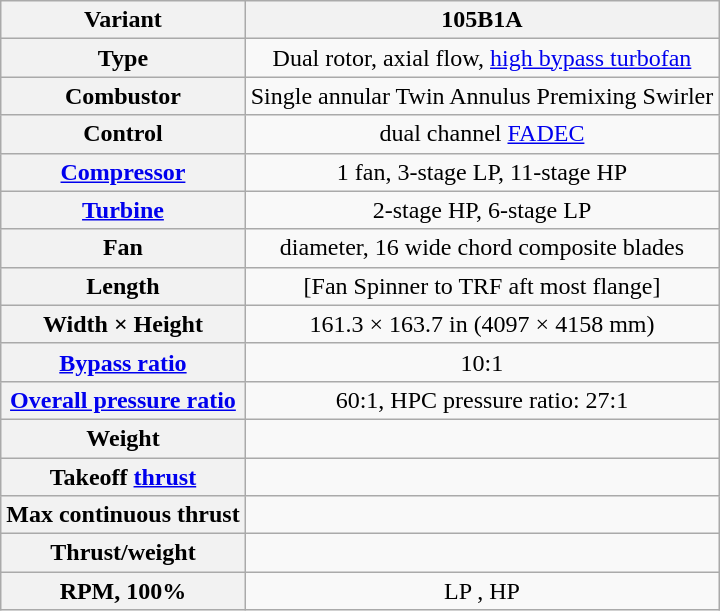<table class="wikitable" style="text-align:center">
<tr>
<th>Variant</th>
<th>105B1A</th>
</tr>
<tr>
<th>Type</th>
<td>Dual rotor, axial flow, <a href='#'>high bypass turbofan</a></td>
</tr>
<tr>
<th>Combustor</th>
<td>Single annular Twin Annulus Premixing Swirler</td>
</tr>
<tr>
<th>Control</th>
<td>dual channel <a href='#'>FADEC</a></td>
</tr>
<tr>
<th><a href='#'>Compressor</a></th>
<td>1 fan, 3-stage LP, 11-stage HP</td>
</tr>
<tr>
<th><a href='#'>Turbine</a></th>
<td>2-stage HP, 6-stage LP</td>
</tr>
<tr>
<th>Fan</th>
<td> diameter, 16 wide chord composite blades</td>
</tr>
<tr>
<th>Length</th>
<td> [Fan Spinner to TRF aft most flange]</td>
</tr>
<tr>
<th>Width × Height</th>
<td>161.3 × 163.7 in (4097 × 4158 mm)</td>
</tr>
<tr>
<th><a href='#'>Bypass ratio</a></th>
<td>10:1</td>
</tr>
<tr>
<th><a href='#'>Overall pressure ratio</a></th>
<td>60:1, HPC pressure ratio: 27:1</td>
</tr>
<tr>
<th>Weight</th>
<td></td>
</tr>
<tr>
<th>Takeoff <a href='#'>thrust</a></th>
<td></td>
</tr>
<tr>
<th>Max continuous thrust</th>
<td></td>
</tr>
<tr>
<th>Thrust/weight</th>
<td></td>
</tr>
<tr>
<th>RPM, 100%</th>
<td>LP , HP </td>
</tr>
</table>
